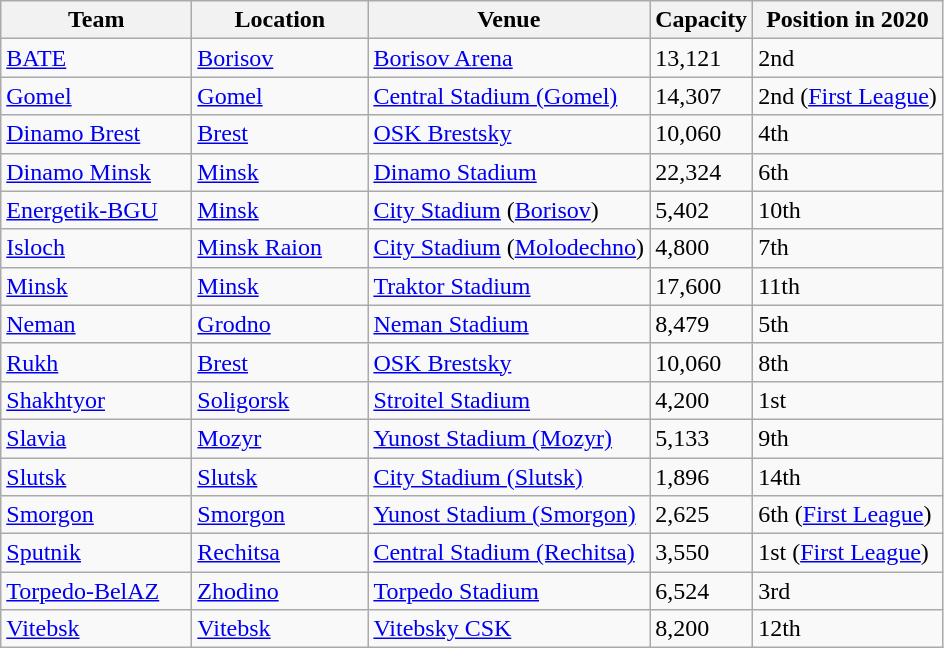<table class="wikitable sortable" style="text-align:left">
<tr>
<th>Team</th>
<th>Location</th>
<th>Venue</th>
<th>Capacity</th>
<th>Position in 2020</th>
</tr>
<tr>
<td width=120><a href='#'>BATE</a></td>
<td width=110><a href='#'>Borisov</a></td>
<td><a href='#'>Borisov Arena</a></td>
<td>13,121</td>
<td>2nd</td>
</tr>
<tr>
<td><a href='#'>Gomel</a></td>
<td><a href='#'>Gomel</a></td>
<td><a href='#'>Central Stadium (Gomel)</a></td>
<td>14,307</td>
<td>2nd (<a href='#'>First League</a>)</td>
</tr>
<tr>
<td><a href='#'>Dinamo Brest</a></td>
<td><a href='#'>Brest</a></td>
<td><a href='#'>OSK Brestsky</a></td>
<td>10,060</td>
<td>4th</td>
</tr>
<tr>
<td><a href='#'>Dinamo Minsk</a></td>
<td><a href='#'>Minsk</a></td>
<td><a href='#'>Dinamo Stadium</a></td>
<td>22,324</td>
<td>6th</td>
</tr>
<tr>
<td><a href='#'>Energetik-BGU</a></td>
<td><a href='#'>Minsk</a></td>
<td><a href='#'>City Stadium</a> (<a href='#'>Borisov</a>)</td>
<td>5,402</td>
<td>10th</td>
</tr>
<tr>
<td><a href='#'>Isloch</a></td>
<td><a href='#'>Minsk Raion</a></td>
<td><a href='#'>City Stadium</a> (<a href='#'>Molodechno</a>)</td>
<td>4,800</td>
<td>7th</td>
</tr>
<tr>
<td><a href='#'>Minsk</a></td>
<td><a href='#'>Minsk</a></td>
<td><a href='#'>Traktor Stadium</a></td>
<td>17,600</td>
<td>11th</td>
</tr>
<tr>
<td><a href='#'>Neman</a></td>
<td><a href='#'>Grodno</a></td>
<td><a href='#'>Neman Stadium</a></td>
<td>8,479</td>
<td>5th</td>
</tr>
<tr>
<td><a href='#'>Rukh</a></td>
<td><a href='#'>Brest</a></td>
<td><a href='#'>OSK Brestsky</a></td>
<td>10,060</td>
<td>8th</td>
</tr>
<tr>
<td><a href='#'>Shakhtyor</a></td>
<td><a href='#'>Soligorsk</a></td>
<td><a href='#'>Stroitel Stadium</a></td>
<td>4,200</td>
<td>1st</td>
</tr>
<tr>
<td><a href='#'>Slavia</a></td>
<td><a href='#'>Mozyr</a></td>
<td><a href='#'>Yunost Stadium (Mozyr)</a></td>
<td>5,133</td>
<td>9th</td>
</tr>
<tr>
<td><a href='#'>Slutsk</a></td>
<td><a href='#'>Slutsk</a></td>
<td><a href='#'>City Stadium (Slutsk)</a></td>
<td>1,896</td>
<td>14th</td>
</tr>
<tr>
<td><a href='#'>Smorgon</a></td>
<td><a href='#'>Smorgon</a></td>
<td><a href='#'>Yunost Stadium (Smorgon)</a></td>
<td>2,625</td>
<td>6th (<a href='#'>First League</a>)</td>
</tr>
<tr>
<td><a href='#'>Sputnik</a></td>
<td><a href='#'>Rechitsa</a></td>
<td><a href='#'>Central Stadium (Rechitsa)</a></td>
<td>3,550</td>
<td>1st (<a href='#'>First League</a>)</td>
</tr>
<tr>
<td><a href='#'>Torpedo-BelAZ</a></td>
<td><a href='#'>Zhodino</a></td>
<td><a href='#'>Torpedo Stadium</a></td>
<td>6,524</td>
<td>3rd</td>
</tr>
<tr>
<td><a href='#'>Vitebsk</a></td>
<td><a href='#'>Vitebsk</a></td>
<td><a href='#'>Vitebsky CSK</a></td>
<td>8,200</td>
<td>12th</td>
</tr>
</table>
